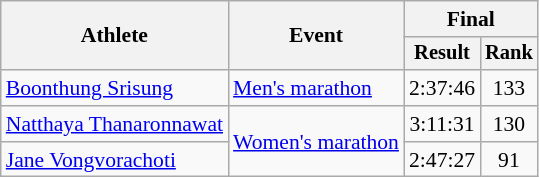<table class="wikitable" style="font-size:90%">
<tr>
<th rowspan="2">Athlete</th>
<th rowspan="2">Event</th>
<th colspan="2">Final</th>
</tr>
<tr style="font-size:95%">
<th>Result</th>
<th>Rank</th>
</tr>
<tr align=center>
<td align=left><a href='#'>Boonthung Srisung</a></td>
<td align=left><a href='#'>Men's marathon</a></td>
<td>2:37:46</td>
<td>133</td>
</tr>
<tr align=center>
<td align=left><a href='#'>Natthaya Thanaronnawat</a></td>
<td align=left rowspan=2><a href='#'>Women's marathon</a></td>
<td>3:11:31</td>
<td>130</td>
</tr>
<tr align=center>
<td align=left><a href='#'>Jane Vongvorachoti</a></td>
<td>2:47:27</td>
<td>91</td>
</tr>
</table>
